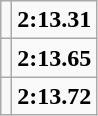<table class="wikitable">
<tr>
<td></td>
<td align=center><strong>2:13.31</strong></td>
</tr>
<tr>
<td></td>
<td align=center><strong>2:13.65</strong></td>
</tr>
<tr>
<td></td>
<td align=center><strong>2:13.72</strong></td>
</tr>
</table>
